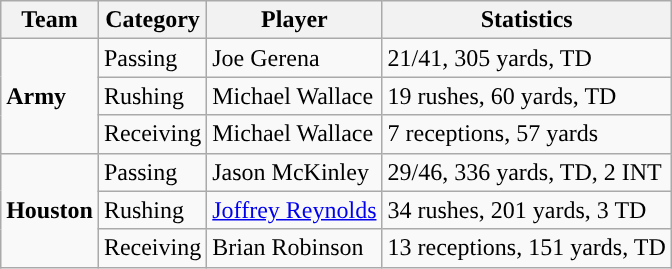<table class="wikitable" style="float: right;">
<tr>
<th>Team</th>
<th>Category</th>
<th>Player</th>
<th>Statistics</th>
</tr>
<tr>
<td rowspan=3><strong>Army</strong></td>
<td>Passing</td>
<td>Joe Gerena</td>
<td>21/41, 305 yards, TD</td>
</tr>
<tr>
<td>Rushing</td>
<td>Michael Wallace</td>
<td>19 rushes, 60 yards, TD</td>
</tr>
<tr>
<td>Receiving</td>
<td>Michael Wallace</td>
<td>7 receptions, 57 yards</td>
</tr>
<tr>
<td rowspan=3><strong>Houston</strong></td>
<td>Passing</td>
<td>Jason McKinley</td>
<td>29/46, 336 yards, TD, 2 INT</td>
</tr>
<tr>
<td>Rushing</td>
<td><a href='#'>Joffrey Reynolds</a></td>
<td>34 rushes, 201 yards, 3 TD</td>
</tr>
<tr>
<td>Receiving</td>
<td>Brian Robinson</td>
<td>13 receptions, 151 yards, TD</td>
</tr>
</table>
